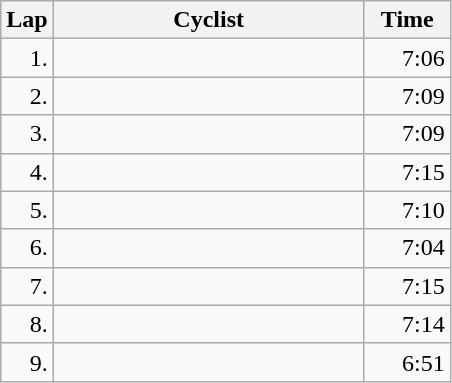<table class="wikitable">
<tr>
<th width=20>Lap</th>
<th width=200>Cyclist</th>
<th width=50>Time</th>
</tr>
<tr>
<td align=right>1.</td>
<td></td>
<td align=right>7:06</td>
</tr>
<tr>
<td align=right>2.</td>
<td></td>
<td align=right>7:09</td>
</tr>
<tr>
<td align=right>3.</td>
<td></td>
<td align=right>7:09</td>
</tr>
<tr>
<td align=right>4.</td>
<td></td>
<td align=right>7:15</td>
</tr>
<tr>
<td align=right>5.</td>
<td></td>
<td align=right>7:10</td>
</tr>
<tr>
<td align=right>6.</td>
<td></td>
<td align=right>7:04</td>
</tr>
<tr>
<td align=right>7.</td>
<td></td>
<td align=right>7:15</td>
</tr>
<tr>
<td align=right>8.</td>
<td></td>
<td align=right>7:14</td>
</tr>
<tr>
<td align=right>9.</td>
<td></td>
<td align=right>6:51</td>
</tr>
</table>
